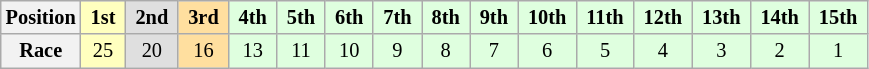<table class="wikitable" style="font-size:85%; text-align:center">
<tr>
<th>Position</th>
<td style="background:#ffffbf;"> <strong>1st</strong> </td>
<td style="background:#dfdfdf;"> <strong>2nd</strong> </td>
<td style="background:#ffdf9f;"> <strong>3rd</strong> </td>
<td style="background:#dfffdf;"> <strong>4th</strong> </td>
<td style="background:#dfffdf;"> <strong>5th</strong> </td>
<td style="background:#dfffdf;"> <strong>6th</strong> </td>
<td style="background:#dfffdf;"> <strong>7th</strong> </td>
<td style="background:#dfffdf;"> <strong>8th</strong> </td>
<td style="background:#dfffdf;"> <strong>9th</strong> </td>
<td style="background:#dfffdf;"> <strong>10th</strong> </td>
<td style="background:#dfffdf;"> <strong>11th</strong> </td>
<td style="background:#dfffdf;"> <strong>12th</strong> </td>
<td style="background:#dfffdf;"> <strong>13th</strong> </td>
<td style="background:#dfffdf;"> <strong>14th</strong> </td>
<td style="background:#dfffdf;"> <strong>15th</strong> </td>
</tr>
<tr>
<th>Race</th>
<td style="background:#ffffbf;">25</td>
<td style="background:#dfdfdf;">20</td>
<td style="background:#ffdf9f;">16</td>
<td style="background:#dfffdf;">13</td>
<td style="background:#dfffdf;">11</td>
<td style="background:#dfffdf;">10</td>
<td style="background:#dfffdf;">9</td>
<td style="background:#dfffdf;">8</td>
<td style="background:#dfffdf;">7</td>
<td style="background:#dfffdf;">6</td>
<td style="background:#dfffdf;">5</td>
<td style="background:#dfffdf;">4</td>
<td style="background:#dfffdf;">3</td>
<td style="background:#dfffdf;">2</td>
<td style="background:#dfffdf;">1</td>
</tr>
</table>
